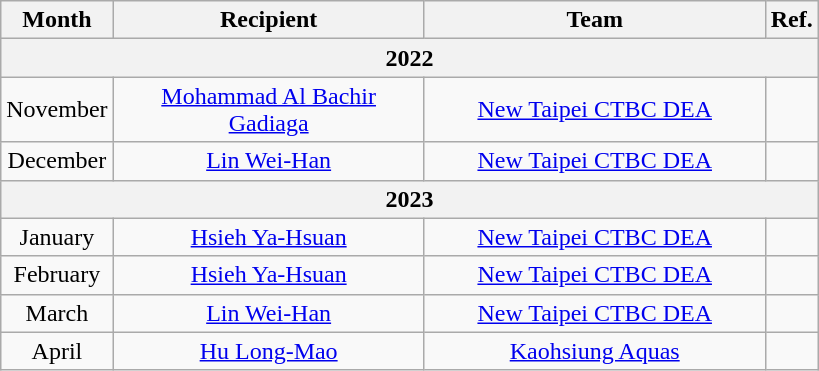<table class="wikitable" style="text-align: center;">
<tr>
<th>Month</th>
<th style="width:200px;">Recipient</th>
<th style="width:220px;">Team</th>
<th style="width:20px;">Ref.</th>
</tr>
<tr>
<th colspan=4>2022</th>
</tr>
<tr>
<td>November</td>
<td><a href='#'>Mohammad Al Bachir Gadiaga</a></td>
<td><a href='#'>New Taipei CTBC DEA</a></td>
<td></td>
</tr>
<tr>
<td>December</td>
<td><a href='#'>Lin Wei-Han</a></td>
<td><a href='#'>New Taipei CTBC DEA</a></td>
<td></td>
</tr>
<tr>
<th colspan=4>2023</th>
</tr>
<tr>
<td>January</td>
<td><a href='#'>Hsieh Ya-Hsuan</a></td>
<td><a href='#'>New Taipei CTBC DEA</a></td>
<td></td>
</tr>
<tr>
<td>February</td>
<td><a href='#'>Hsieh Ya-Hsuan</a></td>
<td><a href='#'>New Taipei CTBC DEA</a></td>
<td></td>
</tr>
<tr>
<td>March</td>
<td><a href='#'>Lin Wei-Han</a></td>
<td><a href='#'>New Taipei CTBC DEA</a></td>
<td></td>
</tr>
<tr>
<td>April</td>
<td><a href='#'>Hu Long-Mao</a></td>
<td><a href='#'>Kaohsiung Aquas</a></td>
<td></td>
</tr>
</table>
